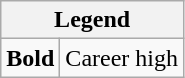<table class="wikitable mw-collapsible mw-collapsed">
<tr>
<th colspan="2">Legend</th>
</tr>
<tr>
<td><strong>Bold</strong></td>
<td>Career high</td>
</tr>
</table>
